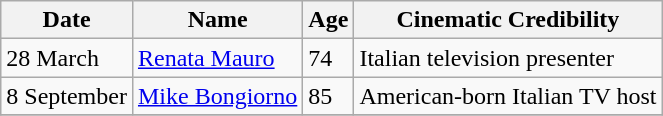<table class="wikitable">
<tr ">
<th>Date</th>
<th>Name</th>
<th>Age</th>
<th>Cinematic Credibility</th>
</tr>
<tr>
<td>28 March</td>
<td><a href='#'>Renata Mauro</a></td>
<td>74</td>
<td>Italian television presenter</td>
</tr>
<tr>
<td>8 September</td>
<td><a href='#'>Mike Bongiorno</a></td>
<td>85</td>
<td>American-born Italian TV host</td>
</tr>
<tr>
</tr>
</table>
